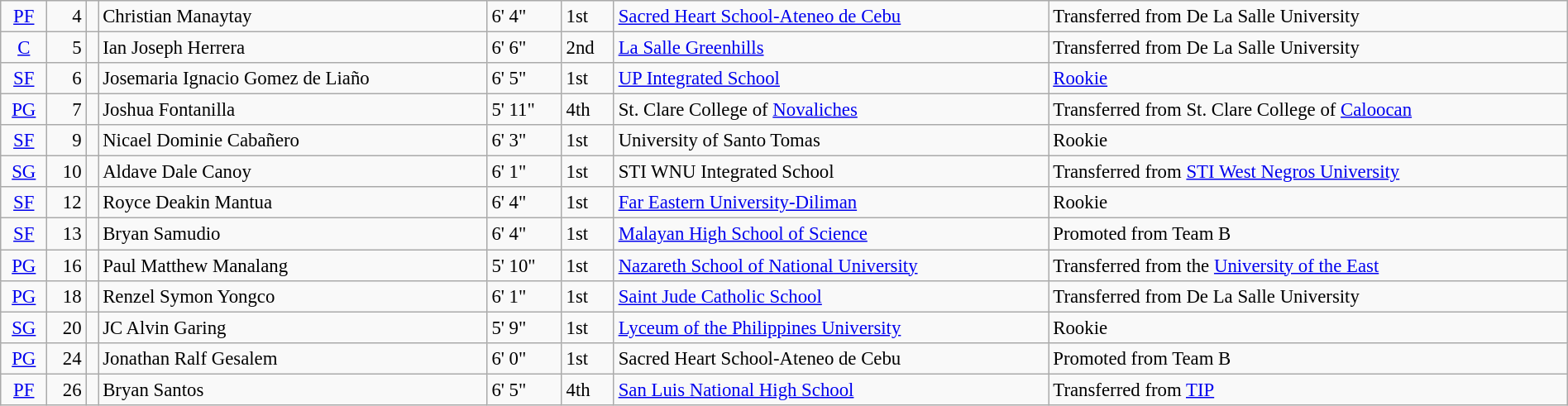<table class=wikitable width=100% style=font-size:95%>
<tr>
<td align=center><a href='#'>PF</a></td>
<td align=right>4</td>
<td></td>
<td>Christian Manaytay</td>
<td>6' 4"</td>
<td>1st</td>
<td><a href='#'>Sacred Heart School-Ateneo de Cebu</a></td>
<td>Transferred from De La Salle University</td>
</tr>
<tr>
<td align=center><a href='#'>C</a></td>
<td align=right>5</td>
<td></td>
<td>Ian Joseph Herrera</td>
<td>6' 6"</td>
<td>2nd</td>
<td><a href='#'>La Salle Greenhills</a></td>
<td>Transferred from De La Salle University</td>
</tr>
<tr>
<td align=center><a href='#'>SF</a></td>
<td align=right>6</td>
<td></td>
<td>Josemaria Ignacio Gomez de Liaño</td>
<td>6' 5"</td>
<td>1st</td>
<td><a href='#'>UP Integrated School</a></td>
<td><a href='#'>Rookie</a></td>
</tr>
<tr>
<td align=center><a href='#'>PG</a></td>
<td align=right>7</td>
<td></td>
<td>Joshua Fontanilla</td>
<td>5' 11"</td>
<td>4th</td>
<td>St. Clare College of <a href='#'>Novaliches</a></td>
<td>Transferred from St. Clare College of <a href='#'>Caloocan</a></td>
</tr>
<tr>
<td align=center><a href='#'>SF</a></td>
<td align=right>9</td>
<td></td>
<td>Nicael Dominie Cabañero</td>
<td>6' 3"</td>
<td>1st</td>
<td>University of Santo Tomas</td>
<td>Rookie</td>
</tr>
<tr>
<td align=center><a href='#'>SG</a></td>
<td align=right>10</td>
<td></td>
<td>Aldave Dale Canoy</td>
<td>6' 1"</td>
<td>1st</td>
<td>STI WNU Integrated School</td>
<td>Transferred from <a href='#'>STI West Negros University</a></td>
</tr>
<tr>
<td align=center><a href='#'>SF</a></td>
<td align=right>12</td>
<td></td>
<td>Royce Deakin Mantua</td>
<td>6' 4"</td>
<td>1st</td>
<td><a href='#'>Far Eastern University-Diliman</a></td>
<td>Rookie</td>
</tr>
<tr>
<td align=center><a href='#'>SF</a></td>
<td align=right>13</td>
<td></td>
<td>Bryan Samudio</td>
<td>6' 4"</td>
<td>1st</td>
<td><a href='#'>Malayan High School of Science</a></td>
<td>Promoted from Team B</td>
</tr>
<tr>
<td align=center><a href='#'>PG</a></td>
<td align=right>16</td>
<td></td>
<td>Paul Matthew Manalang</td>
<td>5' 10"</td>
<td>1st</td>
<td><a href='#'>Nazareth School of National University</a></td>
<td>Transferred from the <a href='#'>University of the East</a></td>
</tr>
<tr>
<td align=center><a href='#'>PG</a></td>
<td align=right>18</td>
<td></td>
<td>Renzel Symon Yongco</td>
<td>6' 1"</td>
<td>1st</td>
<td><a href='#'>Saint Jude Catholic School</a></td>
<td>Transferred from De La Salle University</td>
</tr>
<tr>
<td align=center><a href='#'>SG</a></td>
<td align=right>20</td>
<td></td>
<td>JC Alvin Garing</td>
<td>5' 9"</td>
<td>1st</td>
<td><a href='#'>Lyceum of the Philippines University</a></td>
<td>Rookie</td>
</tr>
<tr>
<td align=center><a href='#'>PG</a></td>
<td align=right>24</td>
<td></td>
<td>Jonathan Ralf Gesalem</td>
<td>6' 0"</td>
<td>1st</td>
<td>Sacred Heart School-Ateneo de Cebu</td>
<td>Promoted from Team B</td>
</tr>
<tr>
<td align=center><a href='#'>PF</a></td>
<td align=right>26</td>
<td></td>
<td>Bryan Santos</td>
<td>6' 5"</td>
<td>4th</td>
<td><a href='#'>San Luis National High School</a></td>
<td>Transferred from <a href='#'>TIP</a></td>
</tr>
</table>
